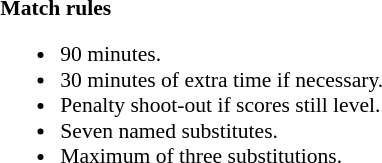<table width=100% style="font-size: 90%">
<tr>
<td></td>
<td style="width:60%; vertical-align:top;"><br><strong>Match rules</strong><ul><li>90 minutes.</li><li>30 minutes of extra time if necessary.</li><li>Penalty shoot-out if scores still level.</li><li>Seven named substitutes.</li><li>Maximum of three substitutions.</li></ul></td>
</tr>
</table>
